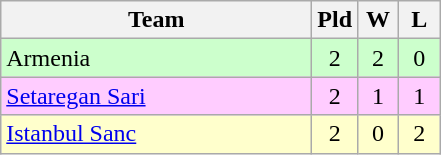<table class="wikitable" style="text-align:center">
<tr>
<th style="width:200px;">Team</th>
<th style="width:20px;">Pld</th>
<th style="width:20px;">W</th>
<th style="width:20px;">L</th>
</tr>
<tr style="background:#cfc">
<td style="text-align:left;"> Armenia</td>
<td>2</td>
<td>2</td>
<td>0</td>
</tr>
<tr style="background:#fcf;">
<td style="text-align:left;"> <a href='#'>Setaregan Sari</a></td>
<td>2</td>
<td>1</td>
<td>1</td>
</tr>
<tr style="background:#ffc">
<td style="text-align:left;"> <a href='#'>Istanbul Sanc</a></td>
<td>2</td>
<td>0</td>
<td>2</td>
</tr>
</table>
